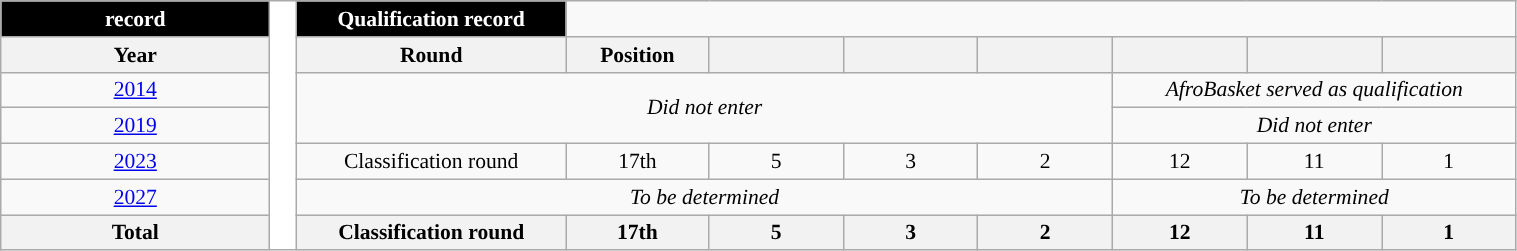<table class="wikitable" style="font-size:90%; text-align:center;" width="80%">
<tr>
<th style="background:#000000; color:#FFFFFF; "><a href='#'></a> record</th>
<th style="background:white" rowspan="7" width="1%"></th>
<th style="background:#000000; color:#FFFFFF; ">Qualification record</th>
</tr>
<tr>
<th width="10%">Year</th>
<th width="10%">Round</th>
<th width="5%">Position</th>
<th width="5%"></th>
<th width="5%"></th>
<th width="5%"></th>
<th width="5%"></th>
<th width="5%"></th>
<th width="5%"></th>
</tr>
<tr>
<td> <a href='#'>2014</a></td>
<td rowspan=2 colspan=5><em>Did not enter</em></td>
<td colspan="3"><em>AfroBasket served as qualification</em></td>
</tr>
<tr>
<td> <a href='#'>2019</a></td>
<td colspan="3"><em>Did not enter</em></td>
</tr>
<tr>
<td>   <a href='#'>2023</a></td>
<td>Classification round</td>
<td>17th</td>
<td>5</td>
<td>3</td>
<td>2</td>
<td>12</td>
<td>11</td>
<td>1</td>
</tr>
<tr>
<td> <a href='#'>2027</a></td>
<td colspan=5><em>To be determined</em></td>
<td colspan="3"><em>To be determined</em></td>
</tr>
<tr>
<th>Total</th>
<th>Classification round</th>
<th>17th</th>
<th>5</th>
<th>3</th>
<th>2</th>
<th>12</th>
<th>11</th>
<th>1</th>
</tr>
</table>
